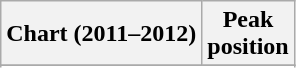<table class="wikitable sortable">
<tr>
<th align="left">Chart (2011–2012)</th>
<th align="center">Peak<br>position</th>
</tr>
<tr>
</tr>
<tr>
</tr>
<tr>
</tr>
</table>
